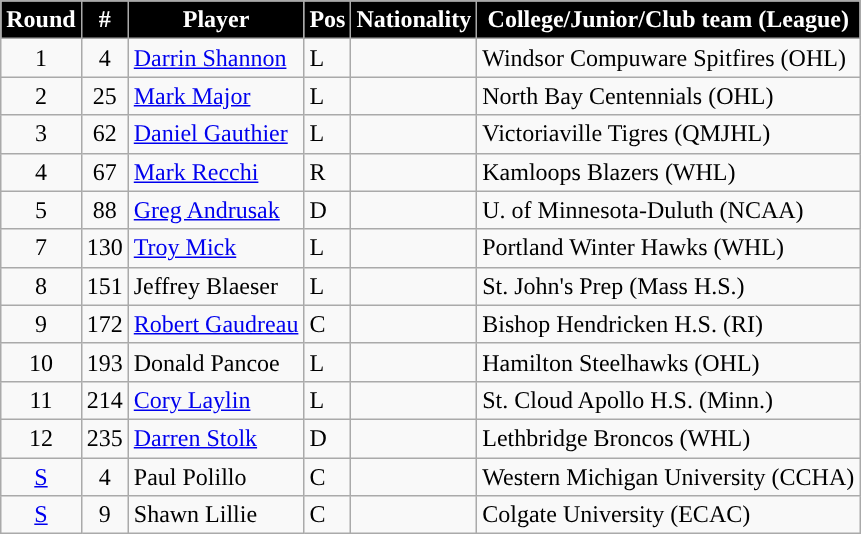<table class="wikitable">
<tr>
<th style="color:white; background:#000000; ">Round</th>
<th style="color:white; background:#000000; ">#</th>
<th style="color:white; background:#000000; ">Player</th>
<th style="color:white; background:#000000; ">Pos</th>
<th style="color:white; background:#000000; ">Nationality</th>
<th style="color:white; background:#000000; ">College/Junior/Club team (League)</th>
</tr>
<tr>
<td style="text-align:center">1</td>
<td style="text-align:center">4</td>
<td><a href='#'>Darrin Shannon</a></td>
<td>L</td>
<td></td>
<td>Windsor Compuware Spitfires (OHL)</td>
</tr>
<tr>
<td style="text-align:center">2</td>
<td style="text-align:center">25</td>
<td><a href='#'>Mark Major</a></td>
<td>L</td>
<td></td>
<td>North Bay Centennials (OHL)</td>
</tr>
<tr>
<td style="text-align:center">3</td>
<td style="text-align:center">62</td>
<td><a href='#'>Daniel Gauthier</a></td>
<td>L</td>
<td></td>
<td>Victoriaville Tigres (QMJHL)</td>
</tr>
<tr>
<td style="text-align:center">4</td>
<td style="text-align:center">67</td>
<td><a href='#'>Mark Recchi</a></td>
<td>R</td>
<td></td>
<td>Kamloops Blazers (WHL)</td>
</tr>
<tr>
<td style="text-align:center">5</td>
<td style="text-align:center">88</td>
<td><a href='#'>Greg Andrusak</a></td>
<td>D</td>
<td></td>
<td>U. of Minnesota-Duluth (NCAA)</td>
</tr>
<tr>
<td style="text-align:center">7</td>
<td style="text-align:center">130</td>
<td><a href='#'>Troy Mick</a></td>
<td>L</td>
<td></td>
<td>Portland Winter Hawks (WHL)</td>
</tr>
<tr>
<td style="text-align:center">8</td>
<td style="text-align:center">151</td>
<td>Jeffrey Blaeser</td>
<td>L</td>
<td></td>
<td>St. John's Prep (Mass H.S.)</td>
</tr>
<tr>
<td style="text-align:center">9</td>
<td style="text-align:center">172</td>
<td><a href='#'>Robert Gaudreau</a></td>
<td>C</td>
<td></td>
<td>Bishop Hendricken H.S. (RI)</td>
</tr>
<tr>
<td style="text-align:center">10</td>
<td style="text-align:center">193</td>
<td>Donald Pancoe</td>
<td>L</td>
<td></td>
<td>Hamilton Steelhawks (OHL)</td>
</tr>
<tr>
<td style="text-align:center">11</td>
<td style="text-align:center">214</td>
<td><a href='#'>Cory Laylin</a></td>
<td>L</td>
<td></td>
<td>St. Cloud Apollo H.S. (Minn.)</td>
</tr>
<tr>
<td style="text-align:center">12</td>
<td style="text-align:center">235</td>
<td><a href='#'>Darren Stolk</a></td>
<td>D</td>
<td></td>
<td>Lethbridge Broncos (WHL)</td>
</tr>
<tr>
<td style="text-align:center"><a href='#'>S</a></td>
<td style="text-align:center">4</td>
<td>Paul Polillo</td>
<td>C</td>
<td></td>
<td>Western Michigan University (CCHA)</td>
</tr>
<tr>
<td style="text-align:center"><a href='#'>S</a></td>
<td style="text-align:center">9</td>
<td>Shawn Lillie</td>
<td>C</td>
<td></td>
<td>Colgate University (ECAC)</td>
</tr>
</table>
